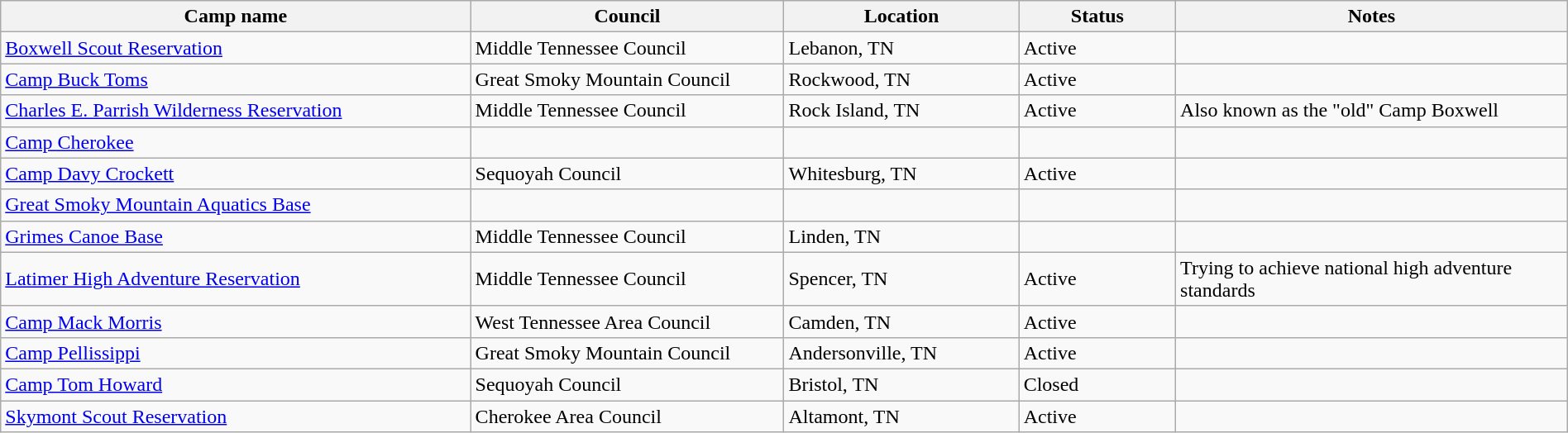<table class="wikitable sortable" border="1" width="100%">
<tr>
<th scope="col" width="30%">Camp name</th>
<th scope="col" width="20%">Council</th>
<th scope="col" width="15%">Location</th>
<th scope="col" width="10%">Status</th>
<th scope="col" width="25%"  class="unsortable">Notes</th>
</tr>
<tr>
<td><a href='#'>Boxwell Scout Reservation</a></td>
<td>Middle Tennessee Council</td>
<td>Lebanon, TN</td>
<td>Active</td>
<td></td>
</tr>
<tr>
<td><a href='#'>Camp Buck Toms</a></td>
<td>Great Smoky Mountain Council</td>
<td>Rockwood, TN</td>
<td>Active</td>
<td></td>
</tr>
<tr>
<td><a href='#'>Charles E. Parrish Wilderness Reservation</a></td>
<td>Middle Tennessee Council</td>
<td>Rock Island, TN</td>
<td>Active</td>
<td>Also known as the "old" Camp Boxwell</td>
</tr>
<tr>
<td><a href='#'>Camp Cherokee</a></td>
<td></td>
<td></td>
<td></td>
<td></td>
</tr>
<tr>
<td><a href='#'>Camp Davy Crockett</a></td>
<td>Sequoyah Council</td>
<td>Whitesburg, TN</td>
<td>Active</td>
<td></td>
</tr>
<tr>
<td><a href='#'>Great Smoky Mountain Aquatics Base</a></td>
<td></td>
<td></td>
<td></td>
<td></td>
</tr>
<tr>
<td><a href='#'>Grimes Canoe Base</a></td>
<td>Middle Tennessee Council</td>
<td>Linden, TN</td>
<td></td>
<td></td>
</tr>
<tr>
<td><a href='#'>Latimer High Adventure Reservation</a></td>
<td>Middle Tennessee Council</td>
<td>Spencer, TN</td>
<td>Active</td>
<td>Trying to achieve national high adventure standards</td>
</tr>
<tr>
<td><a href='#'>Camp Mack Morris</a></td>
<td>West Tennessee Area Council</td>
<td>Camden, TN</td>
<td>Active</td>
<td></td>
</tr>
<tr>
<td><a href='#'>Camp Pellissippi</a></td>
<td>Great Smoky Mountain Council</td>
<td>Andersonville, TN</td>
<td>Active</td>
<td></td>
</tr>
<tr>
<td><a href='#'>Camp Tom Howard</a></td>
<td>Sequoyah Council</td>
<td>Bristol, TN</td>
<td>Closed</td>
<td></td>
</tr>
<tr>
<td><a href='#'>Skymont Scout Reservation</a></td>
<td>Cherokee Area Council</td>
<td>Altamont, TN</td>
<td>Active</td>
<td></td>
</tr>
</table>
